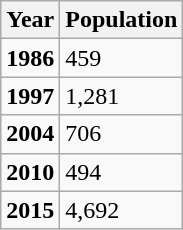<table class="wikitable">
<tr>
<th>Year</th>
<th>Population</th>
</tr>
<tr>
<td><strong>1986</strong></td>
<td>459</td>
</tr>
<tr>
<td><strong>1997</strong></td>
<td>1,281</td>
</tr>
<tr>
<td><strong>2004</strong></td>
<td>706</td>
</tr>
<tr>
<td><strong>2010</strong></td>
<td>494</td>
</tr>
<tr>
<td><strong>2015</strong></td>
<td>4,692</td>
</tr>
</table>
